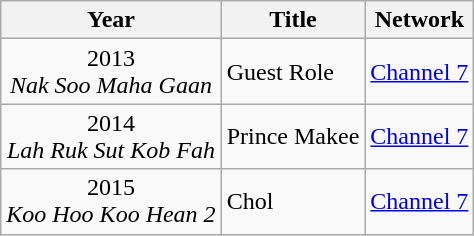<table class="wikitable">
<tr>
<th>Year</th>
<th>Title</th>
<th>Network</th>
</tr>
<tr>
<td style="text-align:center;">2013<br><em>Nak Soo Maha Gaan</em></td>
<td>Guest Role</td>
<td style="text align:center;"><a href='#'>Channel 7</a></td>
</tr>
<tr>
<td style="text-align:center;">2014<br><em>Lah Ruk Sut Kob Fah</em></td>
<td>Prince Makee</td>
<td style="text-align:center;"><a href='#'>Channel 7</a></td>
</tr>
<tr>
<td style="text-align:center;">2015<br><em>Koo Hoo Koo Hean 2</em></td>
<td>Chol</td>
<td style="text-align:center;"><a href='#'>Channel 7</a></td>
</tr>
</table>
